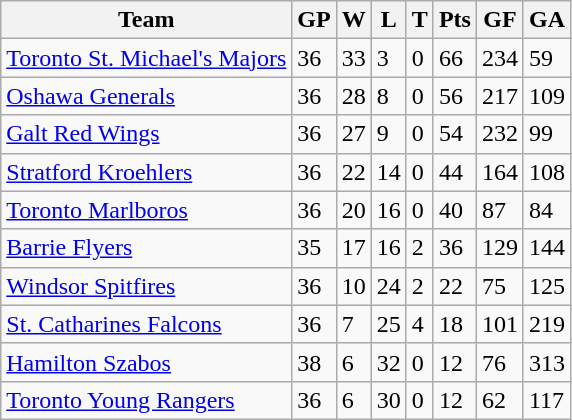<table class="wikitable">
<tr>
<th>Team</th>
<th>GP</th>
<th>W</th>
<th>L</th>
<th>T</th>
<th>Pts</th>
<th>GF</th>
<th>GA</th>
</tr>
<tr>
<td><a href='#'>Toronto St. Michael's Majors</a></td>
<td>36</td>
<td>33</td>
<td>3</td>
<td>0</td>
<td>66</td>
<td>234</td>
<td>59</td>
</tr>
<tr>
<td><a href='#'>Oshawa Generals</a></td>
<td>36</td>
<td>28</td>
<td>8</td>
<td>0</td>
<td>56</td>
<td>217</td>
<td>109</td>
</tr>
<tr>
<td><a href='#'>Galt Red Wings</a></td>
<td>36</td>
<td>27</td>
<td>9</td>
<td>0</td>
<td>54</td>
<td>232</td>
<td>99</td>
</tr>
<tr>
<td><a href='#'>Stratford Kroehlers</a></td>
<td>36</td>
<td>22</td>
<td>14</td>
<td>0</td>
<td>44</td>
<td>164</td>
<td>108</td>
</tr>
<tr>
<td><a href='#'>Toronto Marlboros</a></td>
<td>36</td>
<td>20</td>
<td>16</td>
<td>0</td>
<td>40</td>
<td>87</td>
<td>84</td>
</tr>
<tr>
<td><a href='#'>Barrie Flyers</a></td>
<td>35</td>
<td>17</td>
<td>16</td>
<td>2</td>
<td>36</td>
<td>129</td>
<td>144</td>
</tr>
<tr>
<td><a href='#'>Windsor Spitfires</a></td>
<td>36</td>
<td>10</td>
<td>24</td>
<td>2</td>
<td>22</td>
<td>75</td>
<td>125</td>
</tr>
<tr>
<td><a href='#'>St. Catharines Falcons</a></td>
<td>36</td>
<td>7</td>
<td>25</td>
<td>4</td>
<td>18</td>
<td>101</td>
<td>219</td>
</tr>
<tr>
<td><a href='#'>Hamilton Szabos</a></td>
<td>38</td>
<td>6</td>
<td>32</td>
<td>0</td>
<td>12</td>
<td>76</td>
<td>313</td>
</tr>
<tr>
<td><a href='#'>Toronto Young Rangers</a></td>
<td>36</td>
<td>6</td>
<td>30</td>
<td>0</td>
<td>12</td>
<td>62</td>
<td>117</td>
</tr>
</table>
